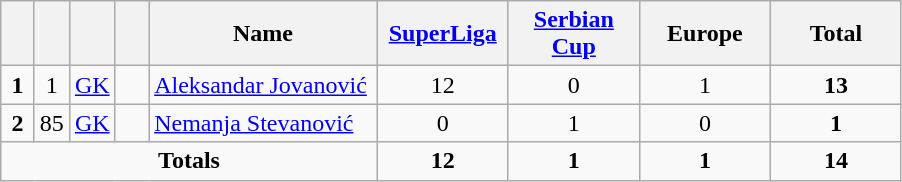<table class="wikitable" style="text-align:center">
<tr>
<th width=15></th>
<th width=15></th>
<th width=15></th>
<th width=15></th>
<th width=145>Name</th>
<th width=80><strong><a href='#'>SuperLiga</a></strong></th>
<th width=80><strong><a href='#'>Serbian Cup</a></strong></th>
<th width=80><strong>Europe</strong></th>
<th width=80>Total</th>
</tr>
<tr>
<td><strong>1</strong></td>
<td>1</td>
<td><a href='#'>GK</a></td>
<td></td>
<td align=left><a href='#'>Aleksandar Jovanović</a></td>
<td>12</td>
<td>0</td>
<td>1</td>
<td><strong>13</strong></td>
</tr>
<tr>
<td><strong>2</strong></td>
<td>85</td>
<td><a href='#'>GK</a></td>
<td></td>
<td align=left><a href='#'>Nemanja Stevanović</a></td>
<td>0</td>
<td>1</td>
<td>0</td>
<td><strong>1</strong></td>
</tr>
<tr>
<td colspan=5><strong>Totals</strong></td>
<td><strong>12</strong></td>
<td><strong>1</strong></td>
<td><strong>1</strong></td>
<td><strong>14</strong></td>
</tr>
</table>
